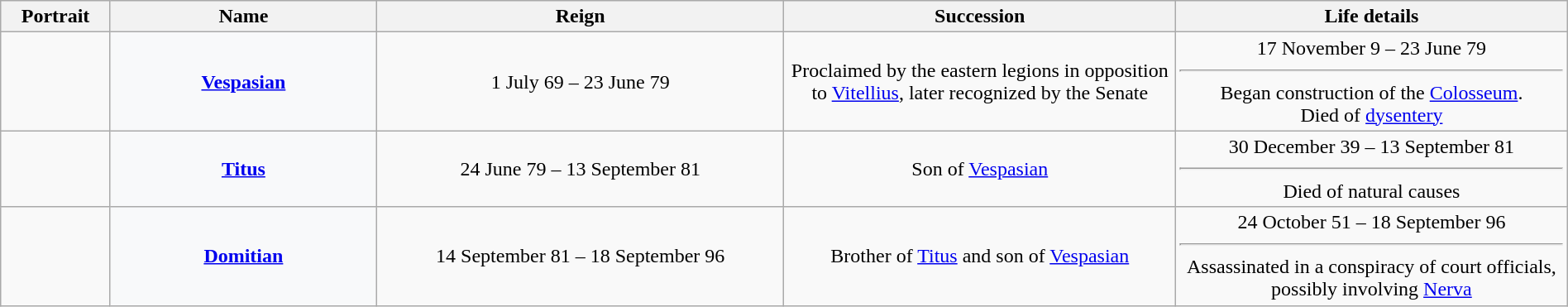<table class="wikitable plainrowheaders" style="text-align:center; width:100%">
<tr>
<th scope=col width="7%">Portrait</th>
<th scope=col width="17%">Name</th>
<th scope=col width="26%">Reign</th>
<th scope=col width="25%">Succession</th>
<th scope=col width="25%">Life details</th>
</tr>
<tr>
<td></td>
<th scope=row style="text-align:center; background:#F8F9FA"><strong><a href='#'>Vespasian</a></strong><br></th>
<td>1 July 69 – 23 June 79<br></td>
<td>Proclaimed by the eastern legions in opposition to <a href='#'>Vitellius</a>, later recognized by the Senate</td>
<td>17 November 9 – 23 June 79<br><hr>Began construction of the <a href='#'>Colosseum</a>.<br>Died of <a href='#'>dysentery</a></td>
</tr>
<tr>
<td></td>
<th scope=row style="text-align:center; background:#F8F9FA"><strong><a href='#'>Titus</a></strong><br></th>
<td>24 June 79 – 13 September 81<br></td>
<td>Son of <a href='#'>Vespasian</a></td>
<td>30 December 39 – 13 September 81<br><hr>Died of natural causes</td>
</tr>
<tr>
<td></td>
<th scope=row style="text-align:center; background:#F8F9FA"><strong><a href='#'>Domitian</a></strong><br></th>
<td>14 September 81 – 18 September 96<br></td>
<td>Brother of <a href='#'>Titus</a> and son of <a href='#'>Vespasian</a></td>
<td>24 October 51 – 18 September 96<br><hr>Assassinated in a conspiracy of court officials, possibly involving <a href='#'>Nerva</a></td>
</tr>
</table>
